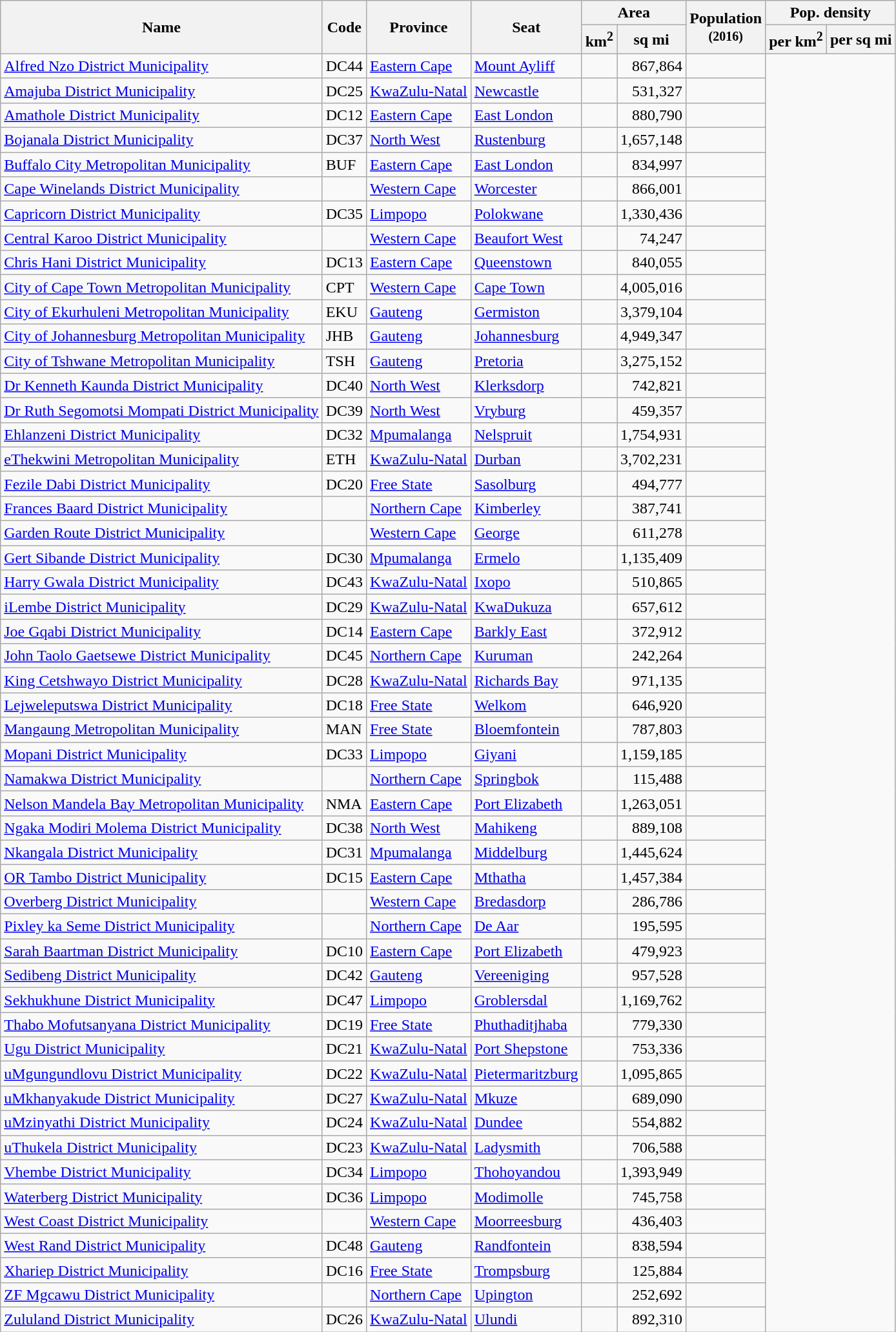<table class="wikitable sortable static-row-numbers static-row-header-text">
<tr>
<th rowspan=2>Name</th>
<th rowspan=2>Code</th>
<th rowspan=2>Province</th>
<th rowspan=2>Seat</th>
<th colspan=2>Area</th>
<th rowspan=2>Population<br><small>(2016)</small></th>
<th colspan=2>Pop. density</th>
</tr>
<tr>
<th>km<sup>2</sup></th>
<th>sq mi</th>
<th>per km<sup>2</sup></th>
<th>per sq mi</th>
</tr>
<tr>
<td><a href='#'>Alfred Nzo District Municipality</a></td>
<td>DC44</td>
<td><a href='#'>Eastern Cape</a></td>
<td><a href='#'>Mount Ayliff</a></td>
<td></td>
<td style="text-align:right">867,864</td>
<td></td>
</tr>
<tr>
<td><a href='#'>Amajuba District Municipality</a></td>
<td>DC25</td>
<td><a href='#'>KwaZulu-Natal</a></td>
<td><a href='#'>Newcastle</a></td>
<td></td>
<td style="text-align:right">531,327</td>
<td></td>
</tr>
<tr>
<td><a href='#'>Amathole District Municipality</a></td>
<td>DC12</td>
<td><a href='#'>Eastern Cape</a></td>
<td><a href='#'>East London</a></td>
<td></td>
<td style="text-align:right">880,790</td>
<td></td>
</tr>
<tr>
<td><a href='#'>Bojanala District Municipality</a></td>
<td>DC37</td>
<td><a href='#'>North West</a></td>
<td><a href='#'>Rustenburg</a></td>
<td></td>
<td style="text-align:right">1,657,148</td>
<td></td>
</tr>
<tr>
<td><a href='#'>Buffalo City Metropolitan Municipality</a></td>
<td>BUF</td>
<td><a href='#'>Eastern Cape</a></td>
<td><a href='#'>East London</a></td>
<td></td>
<td style="text-align:right">834,997</td>
<td></td>
</tr>
<tr>
<td><a href='#'>Cape Winelands District Municipality</a></td>
<td></td>
<td><a href='#'>Western Cape</a></td>
<td><a href='#'>Worcester</a></td>
<td></td>
<td style="text-align:right">866,001</td>
<td></td>
</tr>
<tr>
<td><a href='#'>Capricorn District Municipality</a></td>
<td>DC35</td>
<td><a href='#'>Limpopo</a></td>
<td><a href='#'>Polokwane</a></td>
<td></td>
<td style="text-align:right">1,330,436</td>
<td></td>
</tr>
<tr>
<td><a href='#'>Central Karoo District Municipality</a></td>
<td></td>
<td><a href='#'>Western Cape</a></td>
<td><a href='#'>Beaufort West</a></td>
<td></td>
<td style="text-align:right">74,247</td>
<td></td>
</tr>
<tr>
<td><a href='#'>Chris Hani District Municipality</a></td>
<td>DC13</td>
<td><a href='#'>Eastern Cape</a></td>
<td><a href='#'>Queenstown</a></td>
<td></td>
<td style="text-align:right">840,055</td>
<td></td>
</tr>
<tr>
<td><a href='#'>City of Cape Town Metropolitan Municipality</a></td>
<td>CPT</td>
<td><a href='#'>Western Cape</a></td>
<td><a href='#'>Cape Town</a></td>
<td></td>
<td style="text-align:right">4,005,016</td>
<td></td>
</tr>
<tr>
<td><a href='#'>City of Ekurhuleni Metropolitan Municipality</a></td>
<td>EKU</td>
<td><a href='#'>Gauteng</a></td>
<td><a href='#'>Germiston</a></td>
<td></td>
<td style="text-align:right">3,379,104</td>
<td></td>
</tr>
<tr>
<td><a href='#'>City of Johannesburg Metropolitan Municipality</a></td>
<td>JHB</td>
<td><a href='#'>Gauteng</a></td>
<td><a href='#'>Johannesburg</a></td>
<td></td>
<td style="text-align:right">4,949,347</td>
<td></td>
</tr>
<tr>
<td><a href='#'>City of Tshwane Metropolitan Municipality</a></td>
<td>TSH</td>
<td><a href='#'>Gauteng</a></td>
<td><a href='#'>Pretoria</a></td>
<td></td>
<td style="text-align:right">3,275,152</td>
<td></td>
</tr>
<tr>
<td><a href='#'>Dr Kenneth Kaunda District Municipality</a></td>
<td>DC40</td>
<td><a href='#'>North West</a></td>
<td><a href='#'>Klerksdorp</a></td>
<td></td>
<td style="text-align:right">742,821</td>
<td></td>
</tr>
<tr>
<td><a href='#'>Dr Ruth Segomotsi Mompati District Municipality</a></td>
<td>DC39</td>
<td><a href='#'>North West</a></td>
<td><a href='#'>Vryburg</a></td>
<td></td>
<td style="text-align:right">459,357</td>
<td></td>
</tr>
<tr>
<td><a href='#'>Ehlanzeni District Municipality</a></td>
<td>DC32</td>
<td><a href='#'>Mpumalanga</a></td>
<td><a href='#'>Nelspruit</a></td>
<td></td>
<td style="text-align:right">1,754,931</td>
<td></td>
</tr>
<tr>
<td><a href='#'>eThekwini Metropolitan Municipality</a></td>
<td>ETH</td>
<td><a href='#'>KwaZulu-Natal</a></td>
<td><a href='#'>Durban</a></td>
<td></td>
<td style="text-align:right">3,702,231</td>
<td></td>
</tr>
<tr>
<td><a href='#'>Fezile Dabi District Municipality</a></td>
<td>DC20</td>
<td><a href='#'>Free State</a></td>
<td><a href='#'>Sasolburg</a></td>
<td></td>
<td style="text-align:right">494,777</td>
<td></td>
</tr>
<tr>
<td><a href='#'>Frances Baard District Municipality</a></td>
<td></td>
<td><a href='#'>Northern Cape</a></td>
<td><a href='#'>Kimberley</a></td>
<td></td>
<td style="text-align:right">387,741</td>
<td></td>
</tr>
<tr>
<td><a href='#'>Garden Route District Municipality</a></td>
<td></td>
<td><a href='#'>Western Cape</a></td>
<td><a href='#'>George</a></td>
<td></td>
<td style="text-align:right">611,278</td>
<td></td>
</tr>
<tr>
<td><a href='#'>Gert Sibande District Municipality</a></td>
<td>DC30</td>
<td><a href='#'>Mpumalanga</a></td>
<td><a href='#'>Ermelo</a></td>
<td></td>
<td style="text-align:right">1,135,409</td>
<td></td>
</tr>
<tr>
<td><a href='#'>Harry Gwala District Municipality</a></td>
<td>DC43</td>
<td><a href='#'>KwaZulu-Natal</a></td>
<td><a href='#'>Ixopo</a></td>
<td></td>
<td style="text-align:right">510,865</td>
<td></td>
</tr>
<tr>
<td><a href='#'>iLembe District Municipality</a></td>
<td>DC29</td>
<td><a href='#'>KwaZulu-Natal</a></td>
<td><a href='#'>KwaDukuza</a></td>
<td></td>
<td style="text-align:right">657,612</td>
<td></td>
</tr>
<tr>
<td><a href='#'>Joe Gqabi District Municipality</a></td>
<td>DC14</td>
<td><a href='#'>Eastern Cape</a></td>
<td><a href='#'>Barkly East</a></td>
<td></td>
<td style="text-align:right">372,912</td>
<td></td>
</tr>
<tr>
<td><a href='#'>John Taolo Gaetsewe District Municipality</a></td>
<td>DC45</td>
<td><a href='#'>Northern Cape</a></td>
<td><a href='#'>Kuruman</a></td>
<td></td>
<td style="text-align:right">242,264</td>
<td></td>
</tr>
<tr>
<td><a href='#'>King Cetshwayo District Municipality</a></td>
<td>DC28</td>
<td><a href='#'>KwaZulu-Natal</a></td>
<td><a href='#'>Richards Bay</a></td>
<td></td>
<td style="text-align:right">971,135</td>
<td></td>
</tr>
<tr>
<td><a href='#'>Lejweleputswa District Municipality</a></td>
<td>DC18</td>
<td><a href='#'>Free State</a></td>
<td><a href='#'>Welkom</a></td>
<td></td>
<td style="text-align:right">646,920</td>
<td></td>
</tr>
<tr>
<td><a href='#'>Mangaung Metropolitan Municipality</a></td>
<td>MAN</td>
<td><a href='#'>Free State</a></td>
<td><a href='#'>Bloemfontein</a></td>
<td></td>
<td style="text-align:right">787,803</td>
<td></td>
</tr>
<tr>
<td><a href='#'>Mopani District Municipality</a></td>
<td>DC33</td>
<td><a href='#'>Limpopo</a></td>
<td><a href='#'>Giyani</a></td>
<td></td>
<td style="text-align:right">1,159,185</td>
<td></td>
</tr>
<tr>
<td><a href='#'>Namakwa District Municipality</a></td>
<td></td>
<td><a href='#'>Northern Cape</a></td>
<td><a href='#'>Springbok</a></td>
<td></td>
<td style="text-align:right">115,488</td>
<td></td>
</tr>
<tr>
<td><a href='#'>Nelson Mandela Bay Metropolitan Municipality</a></td>
<td>NMA</td>
<td><a href='#'>Eastern Cape</a></td>
<td><a href='#'>Port Elizabeth</a></td>
<td></td>
<td style="text-align:right">1,263,051</td>
<td></td>
</tr>
<tr>
<td><a href='#'>Ngaka Modiri Molema District Municipality</a></td>
<td>DC38</td>
<td><a href='#'>North West</a></td>
<td><a href='#'>Mahikeng</a></td>
<td></td>
<td style="text-align:right">889,108</td>
<td></td>
</tr>
<tr>
<td><a href='#'>Nkangala District Municipality</a></td>
<td>DC31</td>
<td><a href='#'>Mpumalanga</a></td>
<td><a href='#'>Middelburg</a></td>
<td></td>
<td style="text-align:right">1,445,624</td>
<td></td>
</tr>
<tr>
<td><a href='#'>OR Tambo District Municipality</a></td>
<td>DC15</td>
<td><a href='#'>Eastern Cape</a></td>
<td><a href='#'>Mthatha</a></td>
<td></td>
<td style="text-align:right">1,457,384</td>
<td></td>
</tr>
<tr>
<td><a href='#'>Overberg District Municipality</a></td>
<td></td>
<td><a href='#'>Western Cape</a></td>
<td><a href='#'>Bredasdorp</a></td>
<td></td>
<td style="text-align:right">286,786</td>
<td></td>
</tr>
<tr>
<td><a href='#'>Pixley ka Seme District Municipality</a></td>
<td></td>
<td><a href='#'>Northern Cape</a></td>
<td><a href='#'>De Aar</a></td>
<td></td>
<td style="text-align:right">195,595</td>
<td></td>
</tr>
<tr>
<td><a href='#'>Sarah Baartman District Municipality</a></td>
<td>DC10</td>
<td><a href='#'>Eastern Cape</a></td>
<td><a href='#'>Port Elizabeth</a></td>
<td></td>
<td style="text-align:right">479,923</td>
<td></td>
</tr>
<tr>
<td><a href='#'>Sedibeng District Municipality</a></td>
<td>DC42</td>
<td><a href='#'>Gauteng</a></td>
<td><a href='#'>Vereeniging</a></td>
<td></td>
<td style="text-align:right">957,528</td>
<td></td>
</tr>
<tr>
<td><a href='#'>Sekhukhune District Municipality</a></td>
<td>DC47</td>
<td><a href='#'>Limpopo</a></td>
<td><a href='#'>Groblersdal</a></td>
<td></td>
<td style="text-align:right">1,169,762</td>
<td></td>
</tr>
<tr>
<td><a href='#'>Thabo Mofutsanyana District Municipality</a></td>
<td>DC19</td>
<td><a href='#'>Free State</a></td>
<td><a href='#'>Phuthaditjhaba</a></td>
<td></td>
<td style="text-align:right">779,330</td>
<td></td>
</tr>
<tr>
<td><a href='#'>Ugu District Municipality</a></td>
<td>DC21</td>
<td><a href='#'>KwaZulu-Natal</a></td>
<td><a href='#'>Port Shepstone</a></td>
<td></td>
<td style="text-align:right">753,336</td>
<td></td>
</tr>
<tr>
<td><a href='#'>uMgungundlovu District Municipality</a></td>
<td>DC22</td>
<td><a href='#'>KwaZulu-Natal</a></td>
<td><a href='#'>Pietermaritzburg</a></td>
<td></td>
<td style="text-align:right">1,095,865</td>
<td></td>
</tr>
<tr>
<td><a href='#'>uMkhanyakude District Municipality</a></td>
<td>DC27</td>
<td><a href='#'>KwaZulu-Natal</a></td>
<td><a href='#'>Mkuze</a></td>
<td></td>
<td style="text-align:right">689,090</td>
<td></td>
</tr>
<tr>
<td><a href='#'>uMzinyathi District Municipality</a></td>
<td>DC24</td>
<td><a href='#'>KwaZulu-Natal</a></td>
<td><a href='#'>Dundee</a></td>
<td></td>
<td style="text-align:right">554,882</td>
<td></td>
</tr>
<tr>
<td><a href='#'>uThukela District Municipality</a></td>
<td>DC23</td>
<td><a href='#'>KwaZulu-Natal</a></td>
<td><a href='#'>Ladysmith</a></td>
<td></td>
<td style="text-align:right">706,588</td>
<td></td>
</tr>
<tr>
<td><a href='#'>Vhembe District Municipality</a></td>
<td>DC34</td>
<td><a href='#'>Limpopo</a></td>
<td><a href='#'>Thohoyandou</a></td>
<td></td>
<td style="text-align:right">1,393,949</td>
<td></td>
</tr>
<tr>
<td><a href='#'>Waterberg District Municipality</a></td>
<td>DC36</td>
<td><a href='#'>Limpopo</a></td>
<td><a href='#'>Modimolle</a></td>
<td></td>
<td style="text-align:right">745,758</td>
<td></td>
</tr>
<tr>
<td><a href='#'>West Coast District Municipality</a></td>
<td></td>
<td><a href='#'>Western Cape</a></td>
<td><a href='#'>Moorreesburg</a></td>
<td></td>
<td style="text-align:right">436,403</td>
<td></td>
</tr>
<tr>
<td><a href='#'>West Rand District Municipality</a></td>
<td>DC48</td>
<td><a href='#'>Gauteng</a></td>
<td><a href='#'>Randfontein</a></td>
<td></td>
<td style="text-align:right">838,594</td>
<td></td>
</tr>
<tr>
<td><a href='#'>Xhariep District Municipality</a></td>
<td>DC16</td>
<td><a href='#'>Free State</a></td>
<td><a href='#'>Trompsburg</a></td>
<td></td>
<td style="text-align:right">125,884</td>
<td></td>
</tr>
<tr>
<td><a href='#'>ZF Mgcawu District Municipality</a></td>
<td></td>
<td><a href='#'>Northern Cape</a></td>
<td><a href='#'>Upington</a></td>
<td></td>
<td style="text-align:right">252,692</td>
<td></td>
</tr>
<tr>
<td><a href='#'>Zululand District Municipality</a></td>
<td>DC26</td>
<td><a href='#'>KwaZulu-Natal</a></td>
<td><a href='#'>Ulundi</a></td>
<td></td>
<td style="text-align:right">892,310</td>
<td></td>
</tr>
</table>
